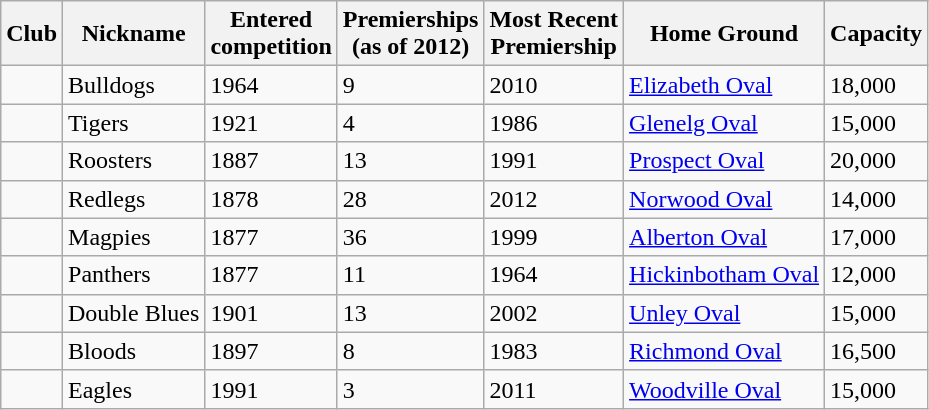<table class="wikitable">
<tr>
<th>Club</th>
<th>Nickname</th>
<th>Entered<br>competition</th>
<th>Premierships<br>(as of 2012)</th>
<th>Most Recent<br>Premiership</th>
<th>Home Ground</th>
<th>Capacity</th>
</tr>
<tr>
<td></td>
<td>Bulldogs</td>
<td>1964</td>
<td>9</td>
<td>2010</td>
<td><a href='#'>Elizabeth Oval</a></td>
<td>18,000</td>
</tr>
<tr>
<td></td>
<td>Tigers</td>
<td>1921</td>
<td>4</td>
<td>1986</td>
<td><a href='#'>Glenelg Oval</a></td>
<td>15,000</td>
</tr>
<tr>
<td></td>
<td>Roosters</td>
<td>1887</td>
<td>13</td>
<td>1991</td>
<td><a href='#'>Prospect Oval</a></td>
<td>20,000</td>
</tr>
<tr>
<td></td>
<td>Redlegs</td>
<td>1878</td>
<td>28</td>
<td>2012</td>
<td><a href='#'>Norwood Oval</a></td>
<td>14,000</td>
</tr>
<tr>
<td></td>
<td>Magpies</td>
<td>1877</td>
<td>36</td>
<td>1999</td>
<td><a href='#'>Alberton Oval</a></td>
<td>17,000</td>
</tr>
<tr>
<td></td>
<td>Panthers</td>
<td>1877</td>
<td>11</td>
<td>1964</td>
<td><a href='#'>Hickinbotham Oval</a></td>
<td>12,000</td>
</tr>
<tr>
<td></td>
<td>Double Blues</td>
<td>1901</td>
<td>13</td>
<td>2002</td>
<td><a href='#'>Unley Oval</a></td>
<td>15,000</td>
</tr>
<tr>
<td></td>
<td>Bloods</td>
<td>1897</td>
<td>8</td>
<td>1983</td>
<td><a href='#'>Richmond Oval</a></td>
<td>16,500</td>
</tr>
<tr>
<td></td>
<td>Eagles</td>
<td>1991</td>
<td>3</td>
<td>2011</td>
<td><a href='#'>Woodville Oval</a></td>
<td>15,000</td>
</tr>
</table>
